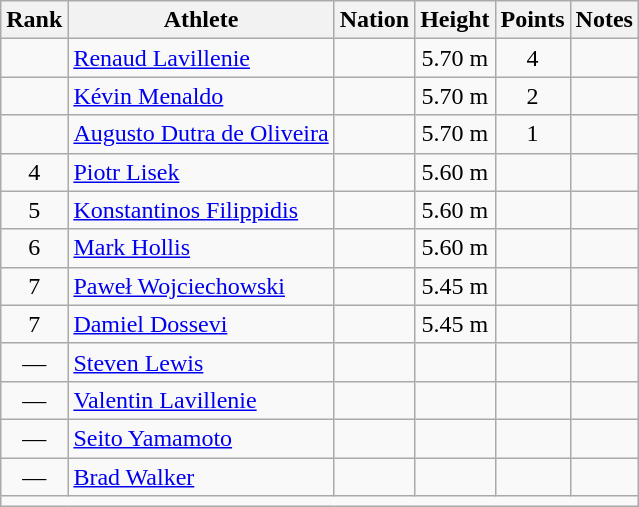<table class="wikitable mw-datatable sortable" style="text-align:center;">
<tr>
<th>Rank</th>
<th>Athlete</th>
<th>Nation</th>
<th>Height</th>
<th>Points</th>
<th>Notes</th>
</tr>
<tr>
<td></td>
<td align=left><a href='#'>Renaud Lavillenie</a></td>
<td align=left></td>
<td>5.70 m</td>
<td>4</td>
<td></td>
</tr>
<tr>
<td></td>
<td align=left><a href='#'>Kévin Menaldo</a></td>
<td align=left></td>
<td>5.70 m</td>
<td>2</td>
<td></td>
</tr>
<tr>
<td></td>
<td align=left><a href='#'>Augusto Dutra de Oliveira</a></td>
<td align=left></td>
<td>5.70 m</td>
<td>1</td>
<td></td>
</tr>
<tr>
<td>4</td>
<td align=left><a href='#'>Piotr Lisek</a></td>
<td align=left></td>
<td>5.60 m</td>
<td></td>
<td></td>
</tr>
<tr>
<td>5</td>
<td align=left><a href='#'>Konstantinos Filippidis</a></td>
<td align=left></td>
<td>5.60 m</td>
<td></td>
<td></td>
</tr>
<tr>
<td>6</td>
<td align=left><a href='#'>Mark Hollis</a></td>
<td align=left></td>
<td>5.60 m</td>
<td></td>
<td></td>
</tr>
<tr>
<td>7</td>
<td align=left><a href='#'>Paweł Wojciechowski</a></td>
<td align=left></td>
<td>5.45 m</td>
<td></td>
<td></td>
</tr>
<tr>
<td>7</td>
<td align=left><a href='#'>Damiel Dossevi</a></td>
<td align=left></td>
<td>5.45 m</td>
<td></td>
<td></td>
</tr>
<tr>
<td>—</td>
<td align=left><a href='#'>Steven Lewis</a></td>
<td align=left></td>
<td></td>
<td></td>
<td></td>
</tr>
<tr>
<td>—</td>
<td align=left><a href='#'>Valentin Lavillenie</a></td>
<td align=left></td>
<td></td>
<td></td>
<td></td>
</tr>
<tr>
<td>—</td>
<td align=left><a href='#'>Seito Yamamoto</a></td>
<td align=left></td>
<td></td>
<td></td>
<td></td>
</tr>
<tr>
<td>—</td>
<td align=left><a href='#'>Brad Walker</a></td>
<td align=left></td>
<td></td>
<td></td>
<td></td>
</tr>
<tr class="sortbottom">
<td colspan=6></td>
</tr>
</table>
